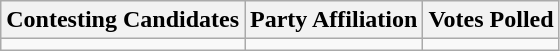<table class="wikitable sortable">
<tr>
<th>Contesting Candidates</th>
<th>Party Affiliation</th>
<th>Votes Polled</th>
</tr>
<tr>
<td></td>
<td></td>
<td></td>
</tr>
</table>
